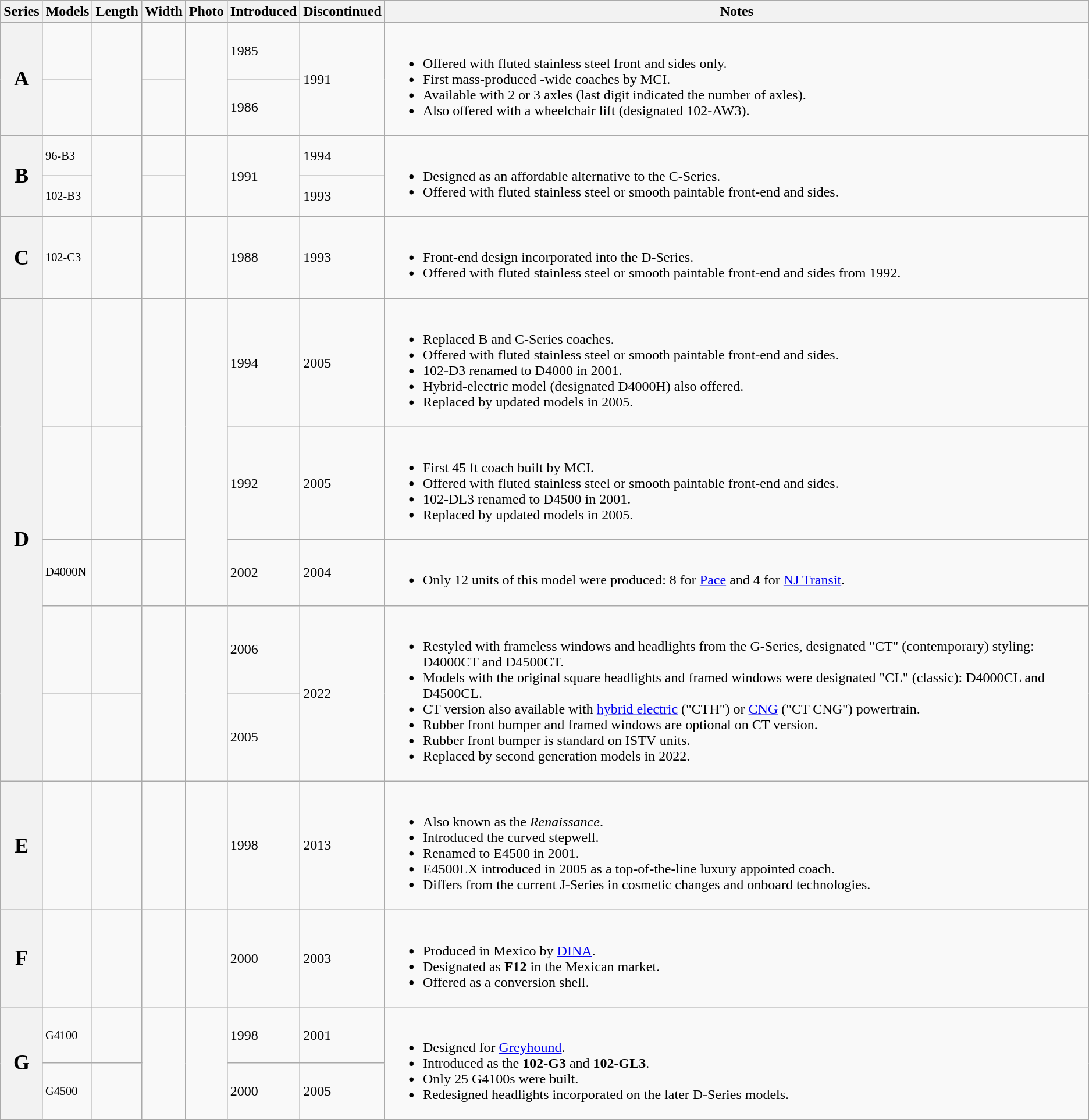<table class="wikitable sortable">
<tr>
<th>Series</th>
<th>Models</th>
<th>Length</th>
<th>Width</th>
<th class="unsortable">Photo</th>
<th>Introduced</th>
<th>Discontinued</th>
<th class="unsortable">Notes</th>
</tr>
<tr>
<th rowspan="2" style="font-size:150%;">A</th>
<td style="font-size:85%;"></td>
<td rowspan="2" nowrap=""></td>
<td nowrap=""></td>
<td rowspan="2"><br></td>
<td>1985</td>
<td rowspan="2">1991</td>
<td rowspan="2"><br><ul><li>Offered with fluted stainless steel front and sides only.</li><li>First mass-produced -wide coaches by MCI.</li><li>Available with 2 or 3 axles (last digit indicated the number of axles).</li><li>Also offered with a wheelchair lift (designated 102-AW3).</li></ul></td>
</tr>
<tr>
<td style="font-size:85%;"></td>
<td></td>
<td>1986</td>
</tr>
<tr>
<th rowspan="2" style="font-size:150%;">B</th>
<td style="font-size:85%;">96-B3</td>
<td rowspan="2"></td>
<td></td>
<td rowspan="2"><br></td>
<td rowspan="2">1991</td>
<td>1994</td>
<td rowspan="2"><br><ul><li>Designed as an affordable alternative to the C-Series.</li><li>Offered with fluted stainless steel or smooth paintable front-end and sides.</li></ul></td>
</tr>
<tr>
<td style="font-size:85%;">102-B3</td>
<td></td>
<td>1993</td>
</tr>
<tr>
<th style="font-size:150%;">C</th>
<td style="font-size:85%;">102-C3</td>
<td></td>
<td></td>
<td><br></td>
<td>1988</td>
<td>1993</td>
<td><br><ul><li>Front-end design incorporated into the D-Series.</li><li>Offered with fluted stainless steel or smooth paintable front-end and sides from 1992.</li></ul></td>
</tr>
<tr>
<th rowspan="5" style="font-size:150%;">D</th>
<td style="font-size:85%;"></td>
<td></td>
<td rowspan="2"></td>
<td rowspan="3"><br><br><br></td>
<td>1994</td>
<td>2005</td>
<td><br><ul><li>Replaced B and C-Series coaches.</li><li>Offered with fluted stainless steel or smooth paintable front-end and sides.</li><li>102-D3 renamed to D4000 in 2001.</li><li>Hybrid-electric model (designated D4000H) also offered.</li><li>Replaced by updated models in 2005.</li></ul></td>
</tr>
<tr>
<td style="font-size:85%;"></td>
<td></td>
<td>1992</td>
<td>2005</td>
<td><br><ul><li>First 45 ft coach built by MCI.</li><li>Offered with fluted stainless steel or smooth paintable front-end and sides.</li><li>102-DL3 renamed to D4500 in 2001.</li><li>Replaced by updated models in 2005.</li></ul></td>
</tr>
<tr>
<td style="font-size:85%;">D4000N</td>
<td></td>
<td></td>
<td>2002</td>
<td>2004</td>
<td><br><ul><li>Only 12 units of this model were produced: 8 for <a href='#'>Pace</a> and 4 for <a href='#'>NJ Transit</a>.</li></ul></td>
</tr>
<tr>
<td style="font-size:85%;"></td>
<td></td>
<td rowspan="2"></td>
<td rowspan="2"><br></td>
<td>2006</td>
<td rowspan="2">2022</td>
<td rowspan="2"><br><ul><li>Restyled with frameless windows and headlights from the G-Series, designated "CT" (contemporary) styling: D4000CT and D4500CT.</li><li>Models with the original square headlights and framed windows were designated "CL" (classic): D4000CL and D4500CL.</li><li>CT version also available with <a href='#'>hybrid electric</a> ("CTH") or <a href='#'>CNG</a> ("CT CNG") powertrain.</li><li>Rubber front bumper and framed windows are optional on CT version.</li><li>Rubber front bumper is standard on ISTV units.</li><li>Replaced by second generation models in 2022.</li></ul></td>
</tr>
<tr>
<td style="font-size:85%;"></td>
<td></td>
<td>2005</td>
</tr>
<tr>
<th style="font-size:150%;">E</th>
<td style="font-size:85%;"></td>
<td nowrap=""></td>
<td nowrap=""></td>
<td><br></td>
<td>1998</td>
<td>2013</td>
<td><br><ul><li>Also known as the <em>Renaissance</em>.</li><li>Introduced the curved stepwell.</li><li>Renamed to E4500 in 2001.</li><li>E4500LX introduced in 2005 as a top-of-the-line luxury appointed coach.</li><li>Differs from the current J-Series in cosmetic changes and onboard technologies.</li></ul></td>
</tr>
<tr>
<th style="font-size:150%;">F</th>
<td style="font-size:85%;"></td>
<td></td>
<td></td>
<td><br></td>
<td>2000</td>
<td>2003</td>
<td><br><ul><li>Produced in Mexico by <a href='#'>DINA</a>.</li><li>Designated as <strong>F12</strong> in the Mexican market.</li><li>Offered as a conversion shell.</li></ul></td>
</tr>
<tr>
<th rowspan="2" style="font-size:150%;">G</th>
<td style="font-size:85%;">G4100</td>
<td></td>
<td rowspan="2"></td>
<td rowspan="2"><br></td>
<td nowrap="">1998</td>
<td>2001</td>
<td rowspan="2"><br><ul><li>Designed for <a href='#'>Greyhound</a>.</li><li>Introduced as the <strong>102-G3</strong> and <strong>102-GL3</strong>.</li><li>Only 25 G4100s were built.</li><li>Redesigned headlights incorporated on the later D-Series models.</li></ul></td>
</tr>
<tr>
<td style="font-size:85%;">G4500</td>
<td></td>
<td>2000</td>
<td>2005</td>
</tr>
</table>
